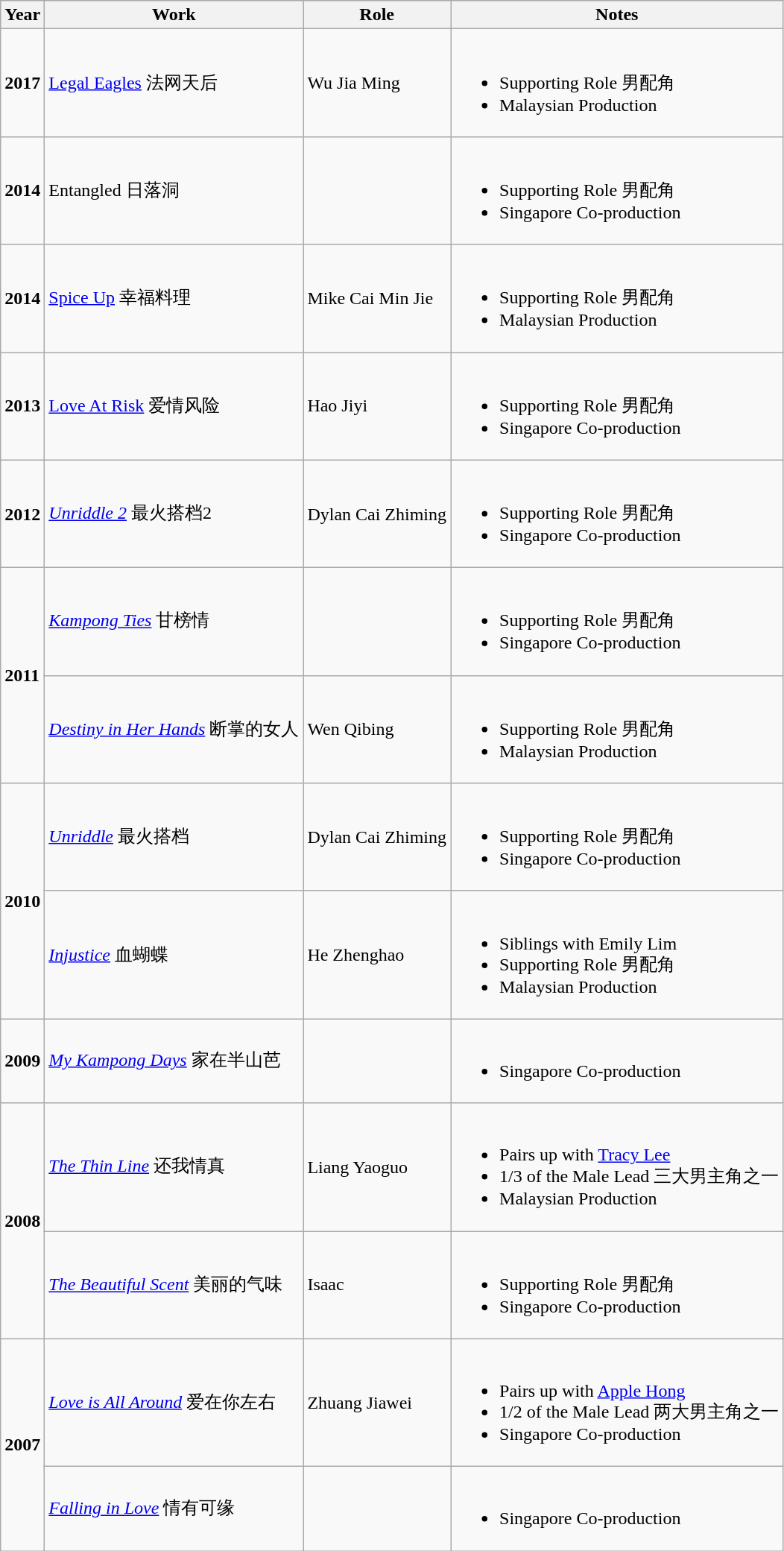<table class="wikitable">
<tr>
<th>Year</th>
<th>Work</th>
<th>Role</th>
<th>Notes</th>
</tr>
<tr>
<td><strong>2017</strong></td>
<td><a href='#'>Legal Eagles</a> 法网天后</td>
<td>Wu Jia Ming</td>
<td><br><ul><li>Supporting Role 男配角</li><li>Malaysian Production</li></ul></td>
</tr>
<tr>
<td><strong>2014</strong></td>
<td>Entangled 日落洞</td>
<td></td>
<td><br><ul><li>Supporting Role 男配角</li><li>Singapore Co-production</li></ul></td>
</tr>
<tr>
<td><strong>2014</strong></td>
<td><a href='#'>Spice Up</a> 幸福料理</td>
<td>Mike Cai Min Jie</td>
<td><br><ul><li>Supporting Role 男配角</li><li>Malaysian Production</li></ul></td>
</tr>
<tr>
<td><strong>2013</strong></td>
<td><a href='#'>Love At Risk</a> 爱情风险</td>
<td>Hao Jiyi</td>
<td><br><ul><li>Supporting Role 男配角</li><li>Singapore Co-production</li></ul></td>
</tr>
<tr>
<td><strong>2012</strong></td>
<td><em><a href='#'>Unriddle 2</a></em> 最火搭档2</td>
<td>Dylan Cai Zhiming</td>
<td><br><ul><li>Supporting Role 男配角</li><li>Singapore Co-production</li></ul></td>
</tr>
<tr>
<td rowspan="2"><strong>2011</strong></td>
<td><em><a href='#'>Kampong Ties</a></em> 甘榜情</td>
<td></td>
<td><br><ul><li>Supporting Role 男配角</li><li>Singapore Co-production</li></ul></td>
</tr>
<tr>
<td><em><a href='#'>Destiny in Her Hands</a></em> 断掌的女人</td>
<td>Wen Qibing</td>
<td><br><ul><li>Supporting Role 男配角</li><li>Malaysian Production</li></ul></td>
</tr>
<tr>
<td rowspan="2"><strong>2010</strong></td>
<td><em><a href='#'>Unriddle</a></em> 最火搭档</td>
<td>Dylan Cai Zhiming</td>
<td><br><ul><li>Supporting Role 男配角</li><li>Singapore Co-production</li></ul></td>
</tr>
<tr>
<td><em><a href='#'>Injustice</a></em> 血蝴蝶</td>
<td>He Zhenghao</td>
<td><br><ul><li>Siblings with Emily Lim</li><li>Supporting Role 男配角</li><li>Malaysian Production</li></ul></td>
</tr>
<tr>
<td><strong>2009</strong></td>
<td><em><a href='#'>My Kampong Days</a></em> 家在半山芭</td>
<td></td>
<td><br><ul><li>Singapore Co-production</li></ul></td>
</tr>
<tr>
<td rowspan="2"><strong>2008</strong></td>
<td><em><a href='#'>The Thin Line</a></em> 还我情真</td>
<td>Liang Yaoguo</td>
<td><br><ul><li>Pairs up with <a href='#'>Tracy Lee</a></li><li>1/3 of the Male Lead 三大男主角之一</li><li>Malaysian Production</li></ul></td>
</tr>
<tr>
<td><em><a href='#'>The Beautiful Scent</a></em> 美丽的气味</td>
<td>Isaac</td>
<td><br><ul><li>Supporting Role 男配角</li><li>Singapore Co-production</li></ul></td>
</tr>
<tr>
<td rowspan="2"><strong>2007</strong></td>
<td><em><a href='#'>Love is All Around</a></em> 爱在你左右</td>
<td>Zhuang Jiawei</td>
<td><br><ul><li>Pairs up with <a href='#'>Apple Hong</a></li><li>1/2 of the Male Lead 两大男主角之一</li><li>Singapore Co-production</li></ul></td>
</tr>
<tr>
<td><em><a href='#'>Falling in Love</a></em> 情有可缘</td>
<td></td>
<td><br><ul><li>Singapore Co-production</li></ul></td>
</tr>
</table>
